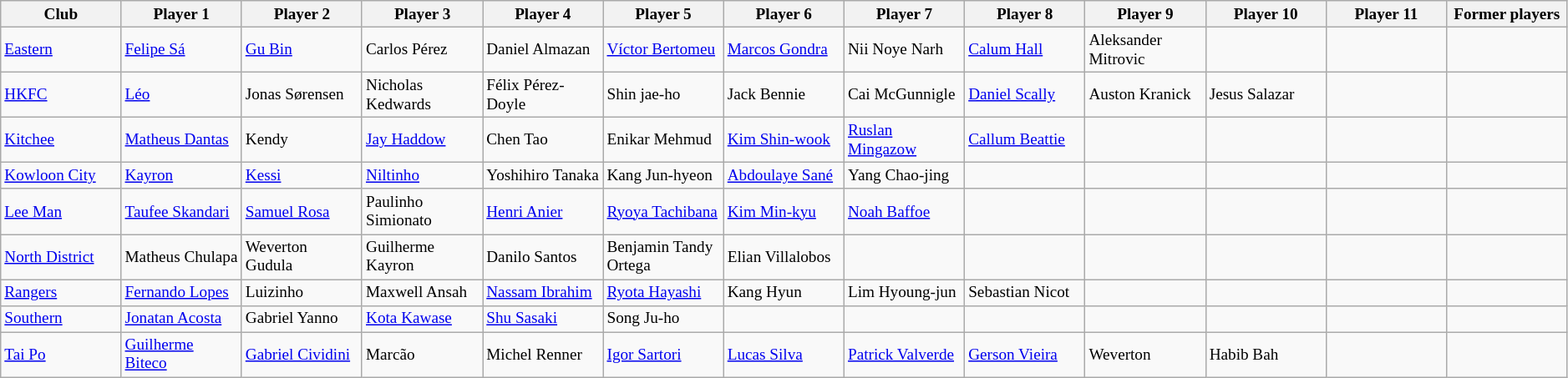<table class="wikitable" style="font-size:100%; font-size:80%;">
<tr>
<th style="width:6%">Club</th>
<th style="width:6%">Player 1</th>
<th style="width:6%">Player 2</th>
<th style="width:6%">Player 3</th>
<th style="width:6%">Player 4</th>
<th style="width:6%">Player 5</th>
<th style="width:6%">Player 6</th>
<th style="width:6%">Player 7</th>
<th style="width:6%">Player 8</th>
<th style="width:6%">Player 9</th>
<th style="width:6%">Player 10</th>
<th style="width:6%">Player 11</th>
<th style="width:6%">Former players</th>
</tr>
<tr>
<td><a href='#'>Eastern</a></td>
<td> <a href='#'>Felipe Sá</a></td>
<td> <a href='#'>Gu Bin</a></td>
<td> Carlos Pérez</td>
<td> Daniel Almazan</td>
<td> <a href='#'>Víctor Bertomeu</a></td>
<td> <a href='#'>Marcos Gondra</a></td>
<td> Nii Noye Narh</td>
<td> <a href='#'>Calum Hall</a></td>
<td> Aleksander Mitrovic</td>
<td></td>
<td></td>
<td></td>
</tr>
<tr>
<td><a href='#'>HKFC</a></td>
<td> <a href='#'>Léo</a></td>
<td> Jonas Sørensen</td>
<td> Nicholas Kedwards</td>
<td> Félix Pérez-Doyle</td>
<td> Shin jae-ho</td>
<td> Jack Bennie</td>
<td> Cai McGunnigle</td>
<td> <a href='#'>Daniel Scally</a></td>
<td> Auston Kranick</td>
<td> Jesus Salazar</td>
<td></td>
<td></td>
</tr>
<tr>
<td><a href='#'>Kitchee</a></td>
<td> <a href='#'>Matheus Dantas</a></td>
<td> Kendy</td>
<td> <a href='#'>Jay Haddow</a></td>
<td> Chen Tao</td>
<td> Enikar Mehmud</td>
<td> <a href='#'>Kim Shin-wook</a></td>
<td> <a href='#'>Ruslan Mingazow</a></td>
<td> <a href='#'>Callum Beattie</a></td>
<td></td>
<td></td>
<td></td>
<td></td>
</tr>
<tr>
<td><a href='#'>Kowloon City</a></td>
<td> <a href='#'>Kayron</a></td>
<td> <a href='#'>Kessi</a></td>
<td> <a href='#'>Niltinho</a></td>
<td> Yoshihiro Tanaka</td>
<td> Kang Jun-hyeon</td>
<td> <a href='#'>Abdoulaye Sané</a></td>
<td> Yang Chao-jing</td>
<td></td>
<td></td>
<td></td>
<td></td>
<td></td>
</tr>
<tr>
<td><a href='#'>Lee Man</a></td>
<td> <a href='#'>Taufee Skandari</a></td>
<td> <a href='#'>Samuel Rosa</a></td>
<td> Paulinho Simionato</td>
<td> <a href='#'>Henri Anier</a></td>
<td> <a href='#'>Ryoya Tachibana</a></td>
<td> <a href='#'>Kim Min-kyu</a></td>
<td> <a href='#'>Noah Baffoe</a></td>
<td></td>
<td></td>
<td></td>
<td></td>
<td></td>
</tr>
<tr>
<td><a href='#'>North District</a></td>
<td> Matheus Chulapa</td>
<td> Weverton Gudula</td>
<td> Guilherme Kayron</td>
<td> Danilo Santos</td>
<td> Benjamin Tandy Ortega</td>
<td> Elian Villalobos</td>
<td></td>
<td></td>
<td></td>
<td></td>
<td></td>
<td></td>
</tr>
<tr>
<td><a href='#'>Rangers</a></td>
<td> <a href='#'>Fernando Lopes</a></td>
<td> Luizinho</td>
<td> Maxwell Ansah</td>
<td> <a href='#'>Nassam Ibrahim</a></td>
<td> <a href='#'>Ryota Hayashi</a></td>
<td> Kang Hyun</td>
<td> Lim Hyoung-jun</td>
<td> Sebastian Nicot</td>
<td></td>
<td></td>
<td></td>
<td></td>
</tr>
<tr>
<td><a href='#'>Southern</a></td>
<td> <a href='#'>Jonatan Acosta</a></td>
<td> Gabriel Yanno</td>
<td> <a href='#'>Kota Kawase</a></td>
<td> <a href='#'>Shu Sasaki</a></td>
<td> Song Ju-ho</td>
<td></td>
<td></td>
<td></td>
<td></td>
<td></td>
<td></td>
<td></td>
</tr>
<tr>
<td><a href='#'>Tai Po</a></td>
<td> <a href='#'>Guilherme Biteco</a></td>
<td> <a href='#'>Gabriel Cividini</a></td>
<td> Marcão</td>
<td> Michel Renner</td>
<td> <a href='#'>Igor Sartori</a></td>
<td> <a href='#'>Lucas Silva</a></td>
<td> <a href='#'>Patrick Valverde</a></td>
<td> <a href='#'>Gerson Vieira</a></td>
<td> Weverton</td>
<td> Habib Bah</td>
<td></td>
<td></td>
</tr>
</table>
